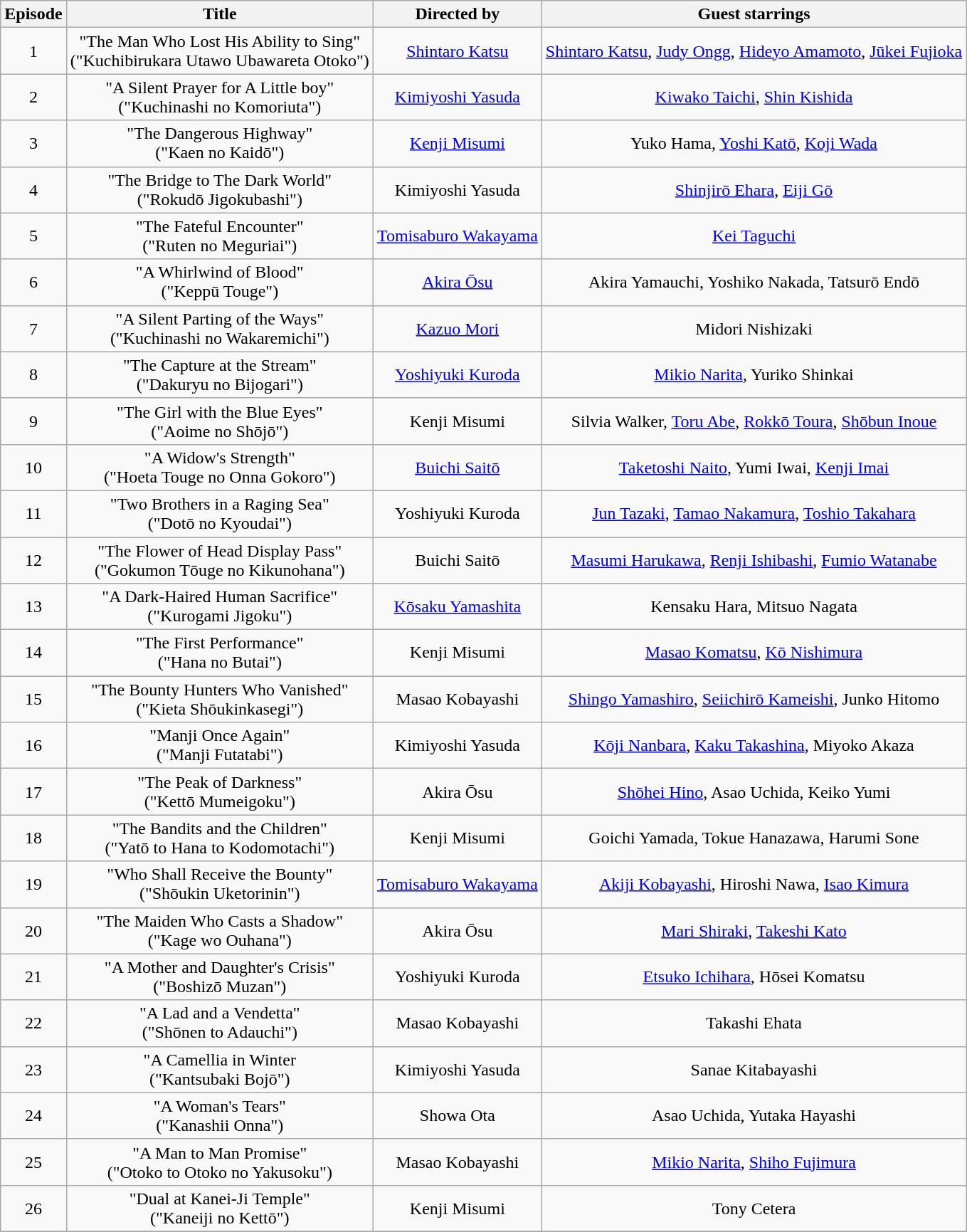<table class="wikitable"style="text-align:center;">
<tr>
<th>Episode</th>
<th>Title</th>
<th>Directed by</th>
<th>Guest starrings</th>
</tr>
<tr>
<td>1</td>
<td>"The Man Who Lost His Ability to Sing"<br>("Kuchibirukara Utawo Ubawareta Otoko")</td>
<td><a href='#'>Shintaro Katsu</a></td>
<td><a href='#'>Shintaro Katsu</a>, <a href='#'>Judy Ongg</a>, <a href='#'>Hideyo Amamoto</a>, <a href='#'>Jūkei Fujioka</a></td>
</tr>
<tr>
<td>2</td>
<td>"A Silent Prayer for A Little boy"<br>("Kuchinashi no Komoriuta")</td>
<td><a href='#'>Kimiyoshi Yasuda</a></td>
<td><a href='#'>Kiwako Taichi</a>, <a href='#'>Shin Kishida</a></td>
</tr>
<tr>
<td>3</td>
<td>"The Dangerous Highway"<br>("Kaen no Kaidō")</td>
<td><a href='#'>Kenji Misumi</a></td>
<td>Yuko Hama, <a href='#'>Yoshi Katō</a>, <a href='#'>Koji Wada</a></td>
</tr>
<tr>
<td>4</td>
<td>"The Bridge to The Dark World"<br>("Rokudō Jigokubashi")</td>
<td>Kimiyoshi Yasuda</td>
<td><a href='#'>Shinjirō Ehara</a>, <a href='#'>Eiji Gō</a></td>
</tr>
<tr>
<td>5</td>
<td>"The Fateful Encounter"<br>("Ruten no Meguriai")</td>
<td><a href='#'>Tomisaburo Wakayama</a></td>
<td><a href='#'>Kei Taguchi</a></td>
</tr>
<tr>
<td>6</td>
<td>"A Whirlwind of Blood"<br>("Keppū Touge")</td>
<td><a href='#'>Akira Ōsu</a></td>
<td>Akira Yamauchi, Yoshiko Nakada, Tatsurō Endō</td>
</tr>
<tr>
<td>7</td>
<td>"A Silent Parting of the Ways"<br>("Kuchinashi no Wakaremichi")</td>
<td><a href='#'>Kazuo Mori</a></td>
<td>Midori Nishizaki</td>
</tr>
<tr>
<td>8</td>
<td>"The Capture at the Stream"<br>("Dakuryu no Bijogari")</td>
<td><a href='#'>Yoshiyuki Kuroda</a></td>
<td><a href='#'>Mikio Narita</a>, Yuriko Shinkai</td>
</tr>
<tr>
<td>9</td>
<td>"The Girl with the Blue Eyes"<br>("Aoime no Shōjō")</td>
<td>Kenji Misumi</td>
<td>Silvia Walker, <a href='#'>Toru Abe</a>, <a href='#'>Rokkō Toura</a>, <a href='#'>Shōbun Inoue</a></td>
</tr>
<tr>
<td>10</td>
<td>"A Widow's Strength"<br>("Hoeta Touge no Onna Gokoro")</td>
<td><a href='#'>Buichi Saitō</a></td>
<td><a href='#'>Taketoshi Naito</a>, Yumi Iwai, <a href='#'>Kenji Imai</a></td>
</tr>
<tr>
<td>11</td>
<td>"Two Brothers in a Raging Sea"<br>("Dotō no Kyoudai")</td>
<td>Yoshiyuki Kuroda</td>
<td><a href='#'>Jun Tazaki</a>, <a href='#'>Tamao Nakamura</a>, <a href='#'>Toshio Takahara</a></td>
</tr>
<tr>
<td>12</td>
<td>"The Flower of Head Display Pass"<br>("Gokumon Tōuge no Kikunohana")</td>
<td>Buichi Saitō</td>
<td><a href='#'>Masumi Harukawa</a>, <a href='#'>Renji Ishibashi</a>, <a href='#'>Fumio Watanabe</a></td>
</tr>
<tr>
<td>13</td>
<td>"A Dark-Haired Human Sacrifice"<br>("Kurogami Jigoku")</td>
<td><a href='#'>Kōsaku Yamashita</a></td>
<td>Kensaku Hara, Mitsuo Nagata</td>
</tr>
<tr>
<td>14</td>
<td>"The First Performance"<br>("Hana no Butai")</td>
<td>Kenji Misumi</td>
<td><a href='#'>Masao Komatsu</a>, <a href='#'>Kō Nishimura</a></td>
</tr>
<tr>
<td>15</td>
<td>"The Bounty Hunters Who Vanished"<br>("Kieta Shōukinkasegi")</td>
<td>Masao Kobayashi</td>
<td><a href='#'>Shingo Yamashiro</a>, <a href='#'>Seiichirō Kameishi</a>, Junko Hitomo</td>
</tr>
<tr>
<td>16</td>
<td>"Manji Once Again"<br>("Manji Futatabi")</td>
<td>Kimiyoshi Yasuda</td>
<td><a href='#'>Kōji Nanbara</a>, <a href='#'>Kaku Takashina</a>, Miyoko Akaza</td>
</tr>
<tr>
<td>17</td>
<td>"The Peak of Darkness"<br>("Kettō Mumeigoku")</td>
<td>Akira Ōsu</td>
<td><a href='#'>Shōhei Hino</a>, Asao Uchida, Keiko Yumi</td>
</tr>
<tr>
<td>18</td>
<td>"The Bandits and the Children"<br>("Yatō to Hana to Kodomotachi")</td>
<td>Kenji Misumi</td>
<td>Goichi Yamada, Tokue Hanazawa, Harumi Sone</td>
</tr>
<tr>
<td>19</td>
<td>"Who Shall Receive the Bounty"<br>("Shōukin Uketorinin")</td>
<td><a href='#'>Tomisaburo Wakayama</a></td>
<td><a href='#'>Akiji Kobayashi</a>, Hiroshi Nawa, <a href='#'>Isao Kimura</a></td>
</tr>
<tr>
<td>20</td>
<td>"The Maiden Who Casts a Shadow"<br>("Kage wo Ouhana")</td>
<td>Akira Ōsu</td>
<td><a href='#'>Mari Shiraki</a>, <a href='#'>Takeshi Kato</a></td>
</tr>
<tr>
<td>21</td>
<td>"A Mother and Daughter's Crisis"<br>("Boshizō Muzan")</td>
<td>Yoshiyuki Kuroda</td>
<td><a href='#'>Etsuko Ichihara</a>, Hōsei Komatsu</td>
</tr>
<tr>
<td>22</td>
<td>"A Lad and a Vendetta"<br>("Shōnen to Adauchi")</td>
<td>Masao Kobayashi</td>
<td>Takashi Ehata</td>
</tr>
<tr>
<td>23</td>
<td>"A Camellia in Winter<br>("Kantsubaki Bojō")</td>
<td>Kimiyoshi Yasuda</td>
<td>Sanae Kitabayashi</td>
</tr>
<tr>
<td>24</td>
<td>"A Woman's Tears"<br>("Kanashii Onna")</td>
<td>Showa Ota</td>
<td>Asao Uchida, Yutaka Hayashi</td>
</tr>
<tr>
<td>25</td>
<td>"A Man to Man Promise"<br>("Otoko to Otoko no Yakusoku")</td>
<td>Masao Kobayashi</td>
<td><a href='#'>Mikio Narita</a>, <a href='#'>Shiho Fujimura</a></td>
</tr>
<tr>
<td>26</td>
<td>"Dual at Kanei-Ji Temple"<br>("Kaneiji no Kettō")</td>
<td>Kenji Misumi</td>
<td>Tony Cetera</td>
</tr>
<tr>
</tr>
</table>
